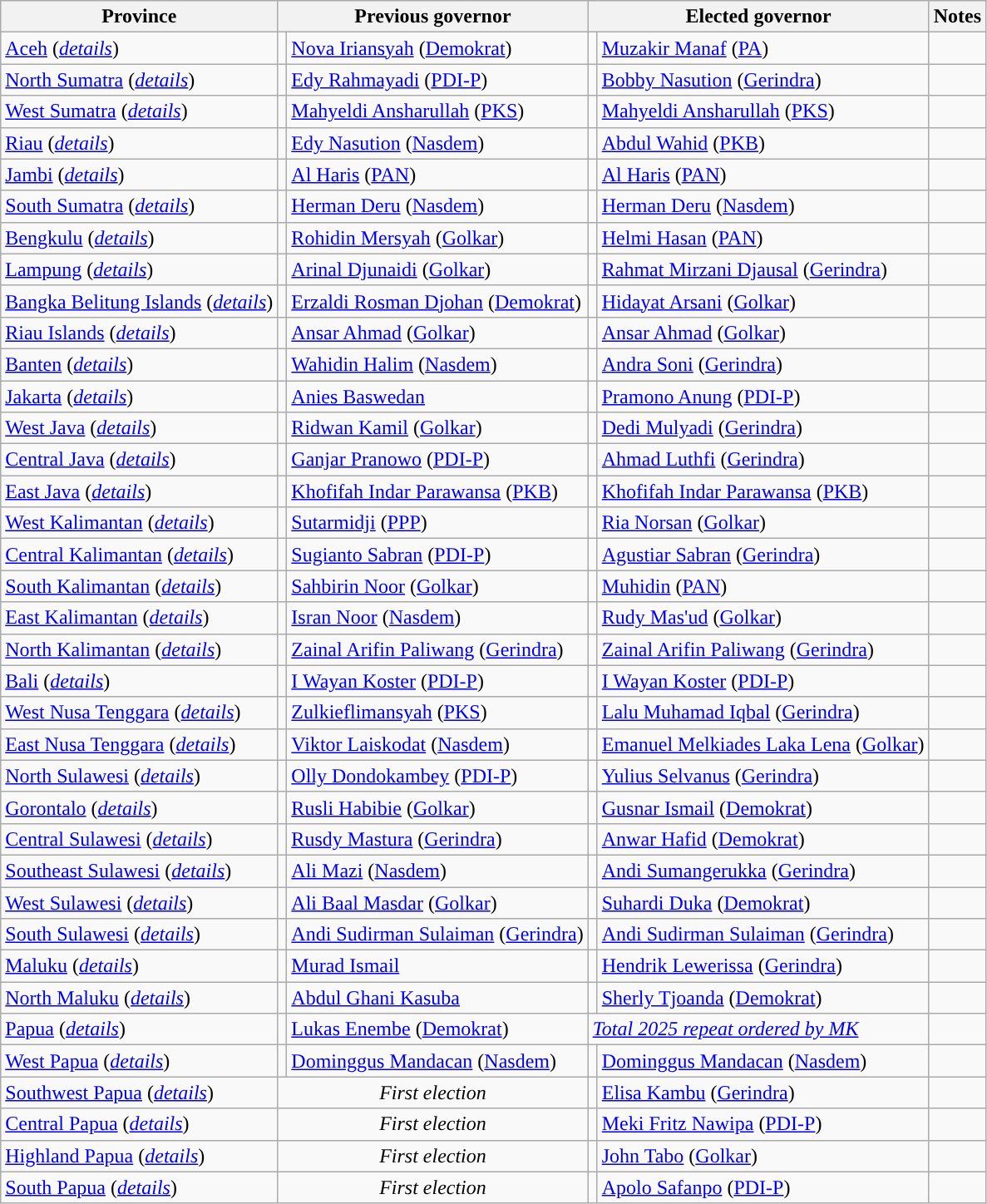<table class="wikitable">
<tr>
<th>Province</th>
<th colspan=2>Previous governor</th>
<th colspan=2>Elected governor</th>
<th>Notes</th>
</tr>
<tr>
<td><a href='#'>Aceh</a> (<a href='#'><em>details</em></a>)</td>
<td style="background:"></td>
<td><a href='#'>Nova Iriansyah</a> (<a href='#'>Demokrat</a>)</td>
<td style="background:"></td>
<td><a href='#'>Muzakir Manaf</a> (<a href='#'>PA</a>)</td>
<td></td>
</tr>
<tr>
<td><a href='#'>North Sumatra</a> (<a href='#'><em>details</em></a>)</td>
<td style="background:"></td>
<td><a href='#'>Edy Rahmayadi</a> (<a href='#'>PDI-P</a>)</td>
<td style="background:"></td>
<td><a href='#'>Bobby Nasution</a> (<a href='#'>Gerindra</a>)</td>
<td></td>
</tr>
<tr>
<td><a href='#'>West Sumatra</a> (<a href='#'><em>details</em></a>)</td>
<td style="background:"></td>
<td><a href='#'>Mahyeldi Ansharullah</a> (<a href='#'>PKS</a>)</td>
<td style="background:"></td>
<td><a href='#'>Mahyeldi Ansharullah</a> (<a href='#'>PKS</a>)</td>
<td></td>
</tr>
<tr>
<td><a href='#'>Riau</a> (<a href='#'><em>details</em></a>)</td>
<td style="background:"></td>
<td><a href='#'>Edy Nasution</a> (<a href='#'>Nasdem</a>)</td>
<td style="background:"></td>
<td><a href='#'>Abdul Wahid</a> (<a href='#'>PKB</a>)</td>
<td></td>
</tr>
<tr>
<td><a href='#'>Jambi</a> (<a href='#'><em>details</em></a>)</td>
<td style="background:"></td>
<td><a href='#'>Al Haris</a> (<a href='#'>PAN</a>)</td>
<td style="background:"></td>
<td><a href='#'>Al Haris</a> (<a href='#'>PAN</a>)</td>
<td></td>
</tr>
<tr>
<td><a href='#'>South Sumatra</a> (<a href='#'><em>details</em></a>)</td>
<td style="background:"></td>
<td><a href='#'>Herman Deru</a> (<a href='#'>Nasdem</a>)</td>
<td style="background:"></td>
<td><a href='#'>Herman Deru</a> (<a href='#'>Nasdem</a>)</td>
<td></td>
</tr>
<tr>
<td><a href='#'>Bengkulu</a> (<a href='#'><em>details</em></a>)</td>
<td style="background:"></td>
<td><a href='#'>Rohidin Mersyah</a> (<a href='#'>Golkar</a>)</td>
<td style="background:"></td>
<td><a href='#'>Helmi Hasan</a> (<a href='#'>PAN</a>)</td>
<td></td>
</tr>
<tr>
<td><a href='#'>Lampung</a> (<a href='#'><em>details</em></a>)</td>
<td style="background:"></td>
<td><a href='#'>Arinal Djunaidi</a> (<a href='#'>Golkar</a>)</td>
<td style="background:"></td>
<td><a href='#'>Rahmat Mirzani Djausal</a> (<a href='#'>Gerindra</a>)</td>
<td></td>
</tr>
<tr>
<td><a href='#'>Bangka Belitung Islands</a> (<a href='#'><em>details</em></a>)</td>
<td style="background:"></td>
<td><a href='#'>Erzaldi Rosman Djohan</a> (<a href='#'>Demokrat</a>)</td>
<td style="background:"></td>
<td><a href='#'>Hidayat Arsani</a> (<a href='#'>Golkar</a>)</td>
<td></td>
</tr>
<tr>
<td><a href='#'>Riau Islands</a> (<a href='#'><em>details</em></a>)</td>
<td style="background:"></td>
<td><a href='#'>Ansar Ahmad</a> (<a href='#'>Golkar</a>)</td>
<td style="background:"></td>
<td><a href='#'>Ansar Ahmad</a> (<a href='#'>Golkar</a>)</td>
<td></td>
</tr>
<tr>
<td><a href='#'>Banten</a> (<em><a href='#'>details</a></em>)</td>
<td style="background:"></td>
<td><a href='#'>Wahidin Halim</a> (<a href='#'>Nasdem</a>)</td>
<td style="background:"></td>
<td><a href='#'>Andra Soni</a> (<a href='#'>Gerindra</a>)</td>
<td></td>
</tr>
<tr>
<td><a href='#'>Jakarta</a> (<a href='#'><em>details</em></a>)</td>
<td style="background:"></td>
<td><a href='#'>Anies Baswedan</a></td>
<td style="background:"></td>
<td><a href='#'>Pramono Anung</a> (<a href='#'>PDI-P</a>)</td>
<td></td>
</tr>
<tr>
<td><a href='#'>West Java</a> (<a href='#'><em>details</em></a>)</td>
<td style="background:"></td>
<td><a href='#'>Ridwan Kamil</a> (<a href='#'>Golkar</a>)</td>
<td style="background:"></td>
<td><a href='#'>Dedi Mulyadi</a> (<a href='#'>Gerindra</a>)</td>
<td></td>
</tr>
<tr>
<td><a href='#'>Central Java</a> (<a href='#'><em>details</em></a>)</td>
<td style="background:"></td>
<td><a href='#'>Ganjar Pranowo</a> (<a href='#'>PDI-P</a>)</td>
<td style="background:"></td>
<td><a href='#'>Ahmad Luthfi</a> (<a href='#'>Gerindra</a>)</td>
<td></td>
</tr>
<tr>
<td><a href='#'>East Java</a> (<a href='#'><em>details</em></a>)</td>
<td style="background:"></td>
<td><a href='#'>Khofifah Indar Parawansa</a> (<a href='#'>PKB</a>)</td>
<td style="background:"></td>
<td><a href='#'>Khofifah Indar Parawansa</a> (<a href='#'>PKB</a>)</td>
<td></td>
</tr>
<tr>
<td><a href='#'>West Kalimantan</a> (<a href='#'><em>details</em></a>)</td>
<td style="background:"></td>
<td><a href='#'>Sutarmidji</a> (<a href='#'>PPP</a>)</td>
<td style="background:"></td>
<td><a href='#'>Ria Norsan</a> (<a href='#'>Golkar</a>)</td>
<td></td>
</tr>
<tr>
<td><a href='#'>Central Kalimantan</a> (<a href='#'><em>details</em></a>)</td>
<td style="background:"></td>
<td><a href='#'>Sugianto Sabran</a> (<a href='#'>PDI-P</a>)</td>
<td style="background:"></td>
<td><a href='#'>Agustiar Sabran</a> (<a href='#'>Gerindra</a>)</td>
<td></td>
</tr>
<tr>
<td><a href='#'>South Kalimantan</a> (<a href='#'><em>details</em></a>)</td>
<td style="background:"></td>
<td><a href='#'>Sahbirin Noor</a> (<a href='#'>Golkar</a>)</td>
<td style="background:"></td>
<td><a href='#'>Muhidin</a> (<a href='#'>PAN</a>)</td>
<td></td>
</tr>
<tr>
<td><a href='#'>East Kalimantan</a> (<a href='#'><em>details</em></a>)</td>
<td style="background:"></td>
<td><a href='#'>Isran Noor</a> (<a href='#'>Nasdem</a>)</td>
<td style="background:"></td>
<td><a href='#'>Rudy Mas'ud</a> (<a href='#'>Golkar</a>)</td>
<td></td>
</tr>
<tr>
<td><a href='#'>North Kalimantan</a> (<a href='#'><em>details</em></a>)</td>
<td style="background:"></td>
<td><a href='#'>Zainal Arifin Paliwang</a> (<a href='#'>Gerindra</a>)</td>
<td style="background:"></td>
<td><a href='#'>Zainal Arifin Paliwang</a> (<a href='#'>Gerindra</a>)</td>
<td></td>
</tr>
<tr>
<td><a href='#'>Bali</a> (<a href='#'><em>details</em></a>)</td>
<td style="background:"></td>
<td><a href='#'>I Wayan Koster</a> (<a href='#'>PDI-P</a>)</td>
<td style="background:"></td>
<td><a href='#'>I Wayan Koster</a> (<a href='#'>PDI-P</a>)</td>
<td></td>
</tr>
<tr>
<td><a href='#'>West Nusa Tenggara</a> (<a href='#'><em>details</em></a>)</td>
<td style="background:"></td>
<td><a href='#'>Zulkieflimansyah</a> (<a href='#'>PKS</a>)</td>
<td style="background:"></td>
<td><a href='#'>Lalu Muhamad Iqbal</a> (<a href='#'>Gerindra</a>)</td>
<td></td>
</tr>
<tr>
<td><a href='#'>East Nusa Tenggara</a> (<a href='#'><em>details</em></a>)</td>
<td style="background:"></td>
<td><a href='#'>Viktor Laiskodat</a> (<a href='#'>Nasdem</a>)</td>
<td style="background:"></td>
<td><a href='#'>Emanuel Melkiades Laka Lena</a> (<a href='#'>Golkar</a>)</td>
<td></td>
</tr>
<tr>
<td><a href='#'>North Sulawesi</a> (<a href='#'><em>details</em></a>)</td>
<td style="background:"></td>
<td><a href='#'>Olly Dondokambey</a> (<a href='#'>PDI-P</a>)</td>
<td style="background:"></td>
<td><a href='#'>Yulius Selvanus</a> (<a href='#'>Gerindra</a>)</td>
<td></td>
</tr>
<tr>
<td><a href='#'>Gorontalo</a> (<a href='#'><em>details</em></a>)</td>
<td style="background:"></td>
<td><a href='#'>Rusli Habibie</a> (<a href='#'>Golkar</a>)</td>
<td style="background:"></td>
<td><a href='#'>Gusnar Ismail</a> (<a href='#'>Demokrat</a>)</td>
<td></td>
</tr>
<tr>
<td><a href='#'>Central Sulawesi</a> (<a href='#'><em>details</em></a>)</td>
<td style="background:"></td>
<td><a href='#'>Rusdy Mastura</a> (<a href='#'>Gerindra</a>)</td>
<td style="background:"></td>
<td><a href='#'>Anwar Hafid</a> (<a href='#'>Demokrat</a>)</td>
<td></td>
</tr>
<tr>
<td><a href='#'>Southeast Sulawesi</a> (<a href='#'><em>details</em></a>)</td>
<td style="background:"></td>
<td><a href='#'>Ali Mazi</a> (<a href='#'>Nasdem</a>)</td>
<td style="background:"></td>
<td><a href='#'>Andi Sumangerukka</a> (<a href='#'>Gerindra</a>)</td>
<td></td>
</tr>
<tr>
<td><a href='#'>West Sulawesi</a> (<a href='#'><em>details</em></a>)</td>
<td style="background:"></td>
<td><a href='#'>Ali Baal Masdar</a> (<a href='#'>Golkar</a>)</td>
<td style="background:"></td>
<td><a href='#'>Suhardi Duka</a> (<a href='#'>Demokrat</a>)</td>
<td></td>
</tr>
<tr>
<td><a href='#'>South Sulawesi</a> (<a href='#'><em>details</em></a>)</td>
<td style="background:"></td>
<td><a href='#'>Andi Sudirman Sulaiman</a> (<a href='#'>Gerindra</a>)</td>
<td style="background:"></td>
<td><a href='#'>Andi Sudirman Sulaiman</a> (<a href='#'>Gerindra</a>)</td>
<td></td>
</tr>
<tr>
<td><a href='#'>Maluku</a> (<a href='#'><em>details</em></a>)</td>
<td style="background:"></td>
<td><a href='#'>Murad Ismail</a></td>
<td style="background:"></td>
<td><a href='#'>Hendrik Lewerissa</a> (<a href='#'>Gerindra</a>)</td>
<td></td>
</tr>
<tr>
<td><a href='#'>North Maluku</a> (<a href='#'><em>details</em></a>)</td>
<td style="background:"></td>
<td><a href='#'>Abdul Ghani Kasuba</a></td>
<td style="background:"></td>
<td><a href='#'>Sherly Tjoanda</a> (<a href='#'>Demokrat</a>)</td>
<td></td>
</tr>
<tr>
<td><a href='#'>Papua</a> (<a href='#'><em>details</em></a>)</td>
<td style="background:"></td>
<td><a href='#'>Lukas Enembe</a> (<a href='#'>Demokrat</a>)</td>
<td colspan=2><em><a href='#'>Total 2025 repeat ordered by MK</a></em></td>
<td></td>
</tr>
<tr>
<td><a href='#'>West Papua</a> (<a href='#'><em>details</em></a>)</td>
<td style="background:"></td>
<td><a href='#'>Dominggus Mandacan</a> (<a href='#'>Nasdem</a>)</td>
<td style="background:"></td>
<td><a href='#'>Dominggus Mandacan</a> (<a href='#'>Nasdem</a>)</td>
<td></td>
</tr>
<tr>
<td><a href='#'>Southwest Papua</a> (<a href='#'><em>details</em></a>)</td>
<td colspan=2 align="center"><em>First election</em></td>
<td style="background:"></td>
<td><a href='#'>Elisa Kambu</a> (<a href='#'>Gerindra</a>)</td>
<td></td>
</tr>
<tr>
<td><a href='#'>Central Papua</a> (<a href='#'><em>details</em></a>)</td>
<td colspan=2 align="center"><em>First election</em></td>
<td style="background:"></td>
<td><a href='#'>Meki Fritz Nawipa</a> (<a href='#'>PDI-P</a>)</td>
<td></td>
</tr>
<tr>
<td><a href='#'>Highland Papua</a> (<a href='#'><em>details</em></a>)</td>
<td colspan=2 align="center"><em>First election</em></td>
<td style="background:"></td>
<td><a href='#'>John Tabo</a> (<a href='#'>Golkar</a>)</td>
<td></td>
</tr>
<tr>
<td><a href='#'>South Papua</a> (<em><a href='#'>details</a></em>)</td>
<td colspan=2 align="center"><em>First election</em></td>
<td style="background:"></td>
<td><a href='#'>Apolo Safanpo</a> (<a href='#'>PDI-P</a>)</td>
<td></td>
</tr>
</table>
